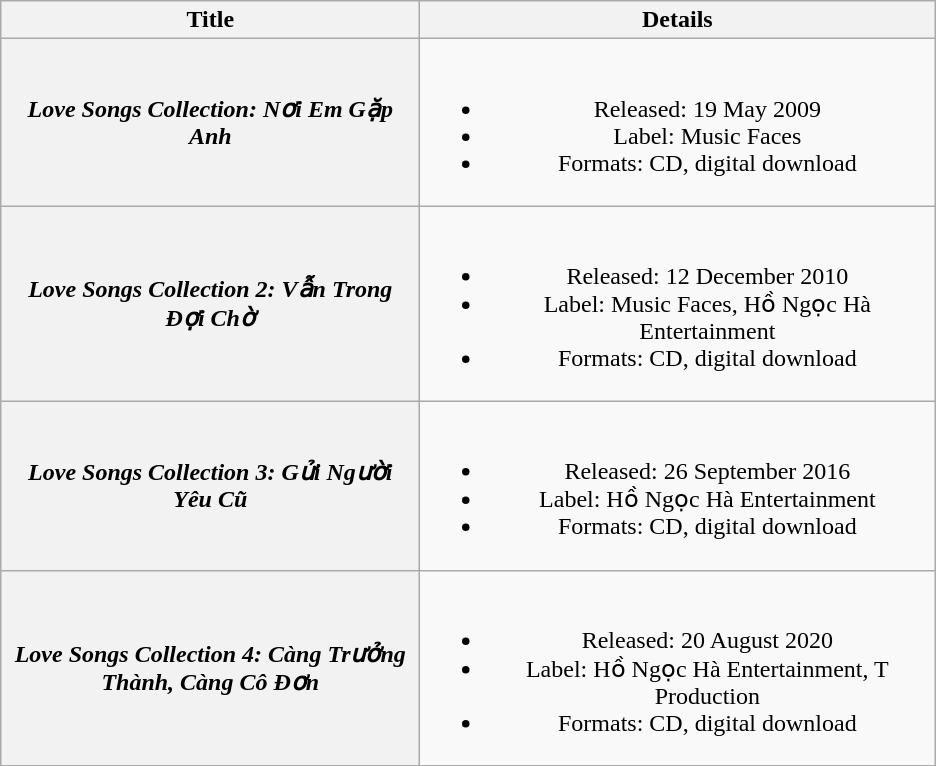<table class="wikitable plainrowheaders" style="text-align:center;">
<tr>
<th scope="col" style="width:17em;">Title</th>
<th scope="col" style="width:21em;">Details</th>
</tr>
<tr>
<th scope="row"><em>Love Songs Collection: Nơi Em Gặp Anh</em></th>
<td><br><ul><li>Released: 19 May 2009</li><li>Label: Music Faces</li><li>Formats: CD, digital download</li></ul></td>
</tr>
<tr>
<th scope="row"><em>Love Songs Collection 2: Vẫn Trong Đợi Chờ</em></th>
<td><br><ul><li>Released: 12 December 2010</li><li>Label: Music Faces, Hồ Ngọc Hà Entertainment</li><li>Formats: CD, digital download</li></ul></td>
</tr>
<tr>
<th scope="row"><em>Love Songs Collection 3: Gửi Người Yêu Cũ</em></th>
<td><br><ul><li>Released: 26 September 2016</li><li>Label: Hồ Ngọc Hà Entertainment</li><li>Formats: CD, digital download</li></ul></td>
</tr>
<tr>
<th scope="row"><em>Love Songs Collection 4: Càng Trưởng Thành, Càng Cô Đơn</em></th>
<td><br><ul><li>Released: 20 August 2020</li><li>Label: Hồ Ngọc Hà Entertainment, T Production</li><li>Formats: CD, digital download</li></ul></td>
</tr>
</table>
